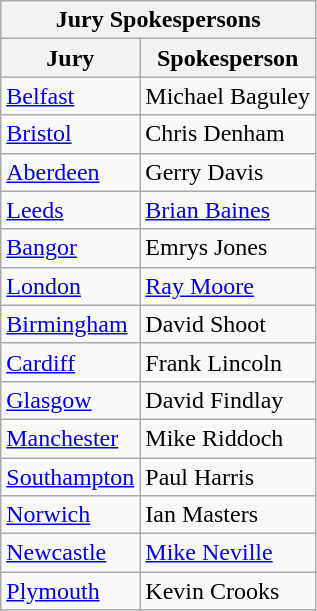<table class="wikitable mw-collapsible mw-collapsed">
<tr>
<th colspan="2">Jury Spokespersons</th>
</tr>
<tr>
<th>Jury</th>
<th>Spokesperson</th>
</tr>
<tr>
<td><a href='#'>Belfast</a></td>
<td>Michael Baguley</td>
</tr>
<tr>
<td><a href='#'>Bristol</a></td>
<td>Chris Denham</td>
</tr>
<tr>
<td><a href='#'>Aberdeen</a></td>
<td>Gerry Davis</td>
</tr>
<tr>
<td><a href='#'>Leeds</a></td>
<td><a href='#'>Brian Baines</a></td>
</tr>
<tr>
<td><a href='#'>Bangor</a></td>
<td>Emrys Jones</td>
</tr>
<tr>
<td><a href='#'>London</a></td>
<td><a href='#'>Ray Moore</a></td>
</tr>
<tr>
<td><a href='#'>Birmingham</a></td>
<td>David Shoot</td>
</tr>
<tr>
<td><a href='#'>Cardiff</a></td>
<td>Frank Lincoln</td>
</tr>
<tr>
<td><a href='#'>Glasgow</a></td>
<td>David Findlay</td>
</tr>
<tr>
<td><a href='#'>Manchester</a></td>
<td>Mike Riddoch</td>
</tr>
<tr>
<td><a href='#'>Southampton</a></td>
<td>Paul Harris</td>
</tr>
<tr>
<td><a href='#'>Norwich</a></td>
<td>Ian Masters</td>
</tr>
<tr>
<td><a href='#'>Newcastle</a></td>
<td><a href='#'>Mike Neville</a></td>
</tr>
<tr>
<td><a href='#'>Plymouth</a></td>
<td>Kevin Crooks</td>
</tr>
</table>
